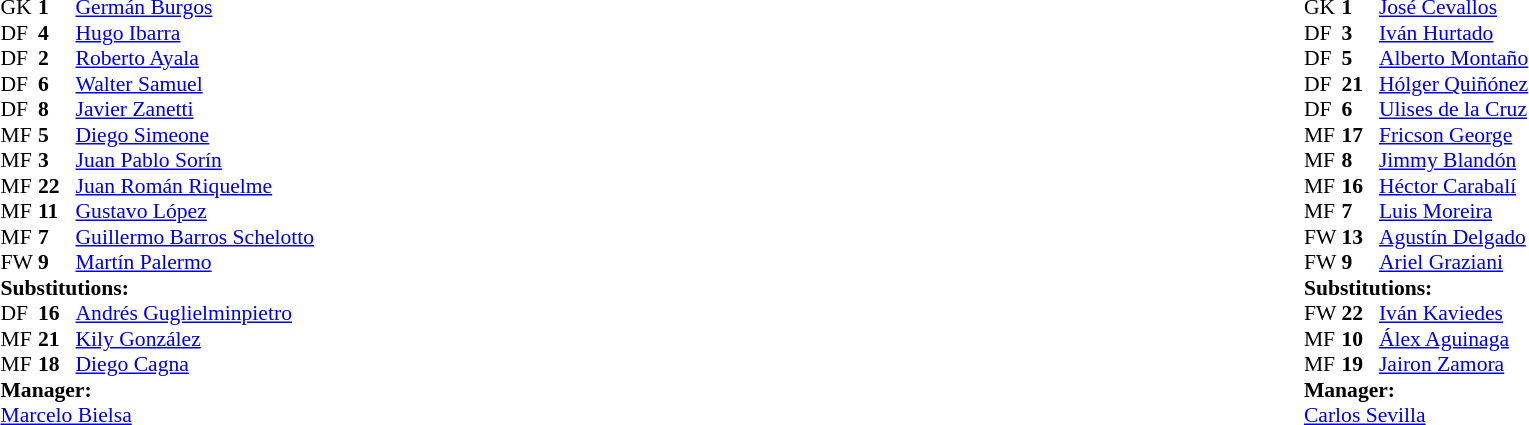<table width="100%">
<tr>
<td valign="top" width="50%"><br><table style="font-size: 90%" cellspacing="0" cellpadding="0">
<tr>
<th width="25"></th>
<th width="25"></th>
</tr>
<tr>
<td>GK</td>
<td><strong>1</strong></td>
<td><a href='#'>Germán Burgos</a></td>
</tr>
<tr>
<td>DF</td>
<td><strong>4</strong></td>
<td><a href='#'>Hugo Ibarra</a></td>
</tr>
<tr>
<td>DF</td>
<td><strong>2</strong></td>
<td><a href='#'>Roberto Ayala</a></td>
</tr>
<tr>
<td>DF</td>
<td><strong>6</strong></td>
<td><a href='#'>Walter Samuel</a></td>
<td></td>
</tr>
<tr>
<td>DF</td>
<td><strong>8</strong></td>
<td><a href='#'>Javier Zanetti</a></td>
</tr>
<tr>
<td>MF</td>
<td><strong>5</strong></td>
<td><a href='#'>Diego Simeone</a></td>
</tr>
<tr>
<td>MF</td>
<td><strong>3</strong></td>
<td><a href='#'>Juan Pablo Sorín</a></td>
</tr>
<tr>
<td>MF</td>
<td><strong>22</strong></td>
<td><a href='#'>Juan Román Riquelme</a></td>
<td></td>
<td></td>
</tr>
<tr>
<td>MF</td>
<td><strong>11</strong></td>
<td><a href='#'>Gustavo López</a></td>
<td></td>
<td></td>
</tr>
<tr>
<td>MF</td>
<td><strong>7</strong></td>
<td><a href='#'>Guillermo Barros Schelotto</a></td>
<td></td>
<td></td>
</tr>
<tr>
<td>FW</td>
<td><strong>9</strong></td>
<td><a href='#'>Martín Palermo</a></td>
</tr>
<tr>
<td colspan=3><strong>Substitutions:</strong></td>
</tr>
<tr>
<td>DF</td>
<td><strong>16</strong></td>
<td><a href='#'>Andrés Guglielminpietro</a></td>
<td></td>
<td></td>
</tr>
<tr>
<td>MF</td>
<td><strong>21</strong></td>
<td><a href='#'>Kily González</a></td>
<td></td>
<td></td>
</tr>
<tr>
<td>MF</td>
<td><strong>18</strong></td>
<td><a href='#'>Diego Cagna</a></td>
<td></td>
<td></td>
</tr>
<tr>
<td colspan=3><strong>Manager:</strong></td>
</tr>
<tr>
<td colspan=3><a href='#'>Marcelo Bielsa</a></td>
</tr>
</table>
</td>
<td valign="top"></td>
<td valign="top" width="50%"><br><table style="font-size: 90%" cellspacing="0" cellpadding="0" align="center">
<tr>
<th width="25"></th>
<th width="25"></th>
</tr>
<tr>
<td>GK</td>
<td><strong>1</strong></td>
<td><a href='#'>José Cevallos</a></td>
</tr>
<tr>
<td>DF</td>
<td><strong>3</strong></td>
<td><a href='#'>Iván Hurtado</a></td>
</tr>
<tr>
<td>DF</td>
<td><strong>5</strong></td>
<td><a href='#'>Alberto Montaño</a></td>
</tr>
<tr>
<td>DF</td>
<td><strong>21</strong></td>
<td><a href='#'>Hólger Quiñónez</a> </td>
<td></td>
</tr>
<tr>
<td>DF</td>
<td><strong>6</strong></td>
<td><a href='#'>Ulises de la Cruz</a></td>
</tr>
<tr>
<td>MF</td>
<td><strong>17</strong></td>
<td><a href='#'>Fricson George</a></td>
</tr>
<tr>
<td>MF</td>
<td><strong>8</strong></td>
<td><a href='#'>Jimmy Blandón</a></td>
</tr>
<tr>
<td>MF</td>
<td><strong>16</strong></td>
<td><a href='#'>Héctor Carabalí</a></td>
<td></td>
<td></td>
</tr>
<tr>
<td>MF</td>
<td><strong>7</strong></td>
<td><a href='#'>Luis Moreira</a></td>
<td></td>
<td></td>
</tr>
<tr>
<td>FW</td>
<td><strong>13</strong></td>
<td><a href='#'>Agustín Delgado</a></td>
<td></td>
<td></td>
</tr>
<tr>
<td>FW</td>
<td><strong>9</strong></td>
<td><a href='#'>Ariel Graziani</a></td>
</tr>
<tr>
<td colspan=3><strong>Substitutions:</strong></td>
</tr>
<tr>
<td>FW</td>
<td><strong>22</strong></td>
<td><a href='#'>Iván Kaviedes</a></td>
<td></td>
<td></td>
</tr>
<tr>
<td>MF</td>
<td><strong>10</strong></td>
<td><a href='#'>Álex Aguinaga</a></td>
<td></td>
<td></td>
</tr>
<tr>
<td>MF</td>
<td><strong>19</strong></td>
<td><a href='#'>Jairon Zamora</a></td>
<td></td>
<td></td>
</tr>
<tr>
<td colspan=3><strong>Manager:</strong></td>
</tr>
<tr>
<td colspan=3><a href='#'>Carlos Sevilla</a></td>
</tr>
</table>
</td>
</tr>
</table>
